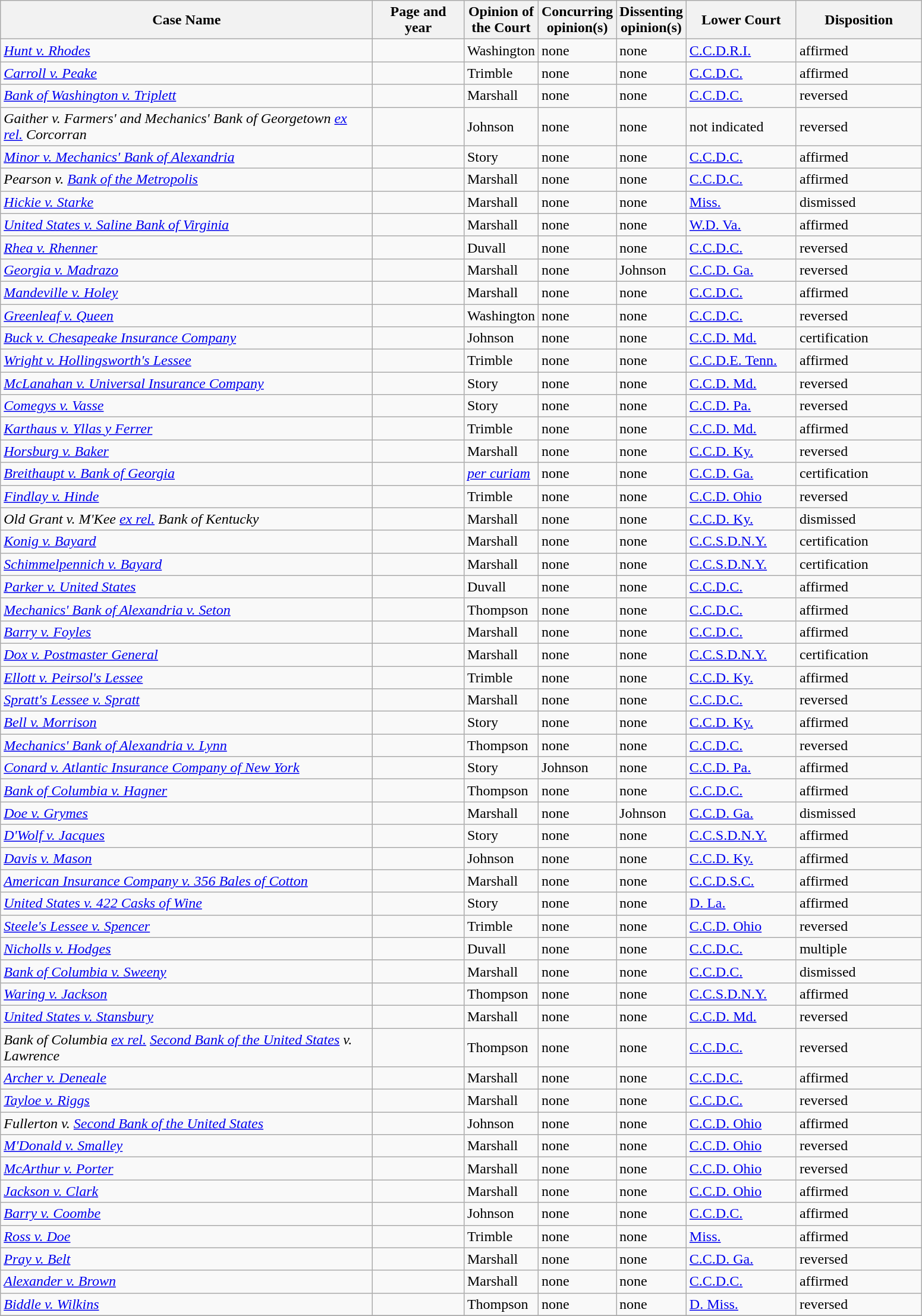<table class="wikitable sortable">
<tr>
<th scope="col" style="width: 410px;">Case Name</th>
<th scope="col" style="width: 95px;">Page and year</th>
<th scope="col" style="width: 10px;">Opinion of the Court</th>
<th scope="col" style="width: 10px;">Concurring opinion(s)</th>
<th scope="col" style="width: 10px;">Dissenting opinion(s)</th>
<th scope="col" style="width: 116px;">Lower Court</th>
<th scope="col" style="width: 133px;">Disposition</th>
</tr>
<tr>
<td><em><a href='#'>Hunt v. Rhodes</a></em></td>
<td align="right"></td>
<td>Washington</td>
<td>none</td>
<td>none</td>
<td><a href='#'>C.C.D.R.I.</a></td>
<td>affirmed</td>
</tr>
<tr>
<td><em><a href='#'>Carroll v. Peake</a></em></td>
<td align="right"></td>
<td>Trimble</td>
<td>none</td>
<td>none</td>
<td><a href='#'>C.C.D.C.</a></td>
<td>affirmed</td>
</tr>
<tr>
<td><em><a href='#'>Bank of Washington v. Triplett</a></em></td>
<td align="right"></td>
<td>Marshall</td>
<td>none</td>
<td>none</td>
<td><a href='#'>C.C.D.C.</a></td>
<td>reversed</td>
</tr>
<tr>
<td><em>Gaither v. Farmers' and Mechanics' Bank of Georgetown <a href='#'>ex rel.</a> Corcorran</em></td>
<td align="right"></td>
<td>Johnson</td>
<td>none</td>
<td>none</td>
<td>not indicated</td>
<td>reversed</td>
</tr>
<tr>
<td><em><a href='#'>Minor v. Mechanics' Bank of Alexandria</a></em></td>
<td align="right"></td>
<td>Story</td>
<td>none</td>
<td>none</td>
<td><a href='#'>C.C.D.C.</a></td>
<td>affirmed</td>
</tr>
<tr>
<td><em>Pearson v. <a href='#'>Bank of the Metropolis</a></em></td>
<td align="right"></td>
<td>Marshall</td>
<td>none</td>
<td>none</td>
<td><a href='#'>C.C.D.C.</a></td>
<td>affirmed</td>
</tr>
<tr>
<td><em><a href='#'>Hickie v. Starke</a></em></td>
<td align="right"></td>
<td>Marshall</td>
<td>none</td>
<td>none</td>
<td><a href='#'>Miss.</a></td>
<td>dismissed</td>
</tr>
<tr>
<td><em><a href='#'>United States v. Saline Bank of Virginia</a></em></td>
<td align="right"></td>
<td>Marshall</td>
<td>none</td>
<td>none</td>
<td><a href='#'>W.D. Va.</a></td>
<td>affirmed</td>
</tr>
<tr>
<td><em><a href='#'>Rhea v. Rhenner</a></em></td>
<td align="right"></td>
<td>Duvall</td>
<td>none</td>
<td>none</td>
<td><a href='#'>C.C.D.C.</a></td>
<td>reversed</td>
</tr>
<tr>
<td><em><a href='#'>Georgia v. Madrazo</a></em></td>
<td align="right"></td>
<td>Marshall</td>
<td>none</td>
<td>Johnson</td>
<td><a href='#'>C.C.D. Ga.</a></td>
<td>reversed</td>
</tr>
<tr>
<td><em><a href='#'>Mandeville v. Holey</a></em></td>
<td align="right"></td>
<td>Marshall</td>
<td>none</td>
<td>none</td>
<td><a href='#'>C.C.D.C.</a></td>
<td>affirmed</td>
</tr>
<tr>
<td><em><a href='#'>Greenleaf v. Queen</a></em></td>
<td align="right"></td>
<td>Washington</td>
<td>none</td>
<td>none</td>
<td><a href='#'>C.C.D.C.</a></td>
<td>reversed</td>
</tr>
<tr>
<td><em><a href='#'>Buck v. Chesapeake Insurance Company</a></em></td>
<td align="right"></td>
<td>Johnson</td>
<td>none</td>
<td>none</td>
<td><a href='#'>C.C.D. Md.</a></td>
<td>certification</td>
</tr>
<tr>
<td><em><a href='#'>Wright v. Hollingsworth's Lessee</a></em></td>
<td align="right"></td>
<td>Trimble</td>
<td>none</td>
<td>none</td>
<td><a href='#'>C.C.D.E. Tenn.</a></td>
<td>affirmed</td>
</tr>
<tr>
<td><em><a href='#'>McLanahan v. Universal Insurance Company</a></em></td>
<td align="right"></td>
<td>Story</td>
<td>none</td>
<td>none</td>
<td><a href='#'>C.C.D. Md.</a></td>
<td>reversed</td>
</tr>
<tr>
<td><em><a href='#'>Comegys v. Vasse</a></em></td>
<td align="right"></td>
<td>Story</td>
<td>none</td>
<td>none</td>
<td><a href='#'>C.C.D. Pa.</a></td>
<td>reversed</td>
</tr>
<tr>
<td><em><a href='#'>Karthaus v. Yllas y Ferrer</a></em></td>
<td align="right"></td>
<td>Trimble</td>
<td>none</td>
<td>none</td>
<td><a href='#'>C.C.D. Md.</a></td>
<td>affirmed</td>
</tr>
<tr>
<td><em><a href='#'>Horsburg v. Baker</a></em></td>
<td align="right"></td>
<td>Marshall</td>
<td>none</td>
<td>none</td>
<td><a href='#'>C.C.D. Ky.</a></td>
<td>reversed</td>
</tr>
<tr>
<td><em><a href='#'>Breithaupt v. Bank of Georgia</a></em></td>
<td align="right"></td>
<td><em><a href='#'>per curiam</a></em></td>
<td>none</td>
<td>none</td>
<td><a href='#'>C.C.D. Ga.</a></td>
<td>certification</td>
</tr>
<tr>
<td><em><a href='#'>Findlay v. Hinde</a></em></td>
<td align="right"></td>
<td>Trimble</td>
<td>none</td>
<td>none</td>
<td><a href='#'>C.C.D. Ohio</a></td>
<td>reversed</td>
</tr>
<tr>
<td><em>Old Grant v. M'Kee <a href='#'>ex rel.</a> Bank of Kentucky</em></td>
<td align="right"></td>
<td>Marshall</td>
<td>none</td>
<td>none</td>
<td><a href='#'>C.C.D. Ky.</a></td>
<td>dismissed</td>
</tr>
<tr>
<td><em><a href='#'>Konig v. Bayard</a></em></td>
<td align="right"></td>
<td>Marshall</td>
<td>none</td>
<td>none</td>
<td><a href='#'>C.C.S.D.N.Y.</a></td>
<td>certification</td>
</tr>
<tr>
<td><em><a href='#'>Schimmelpennich v. Bayard</a></em></td>
<td align="right"></td>
<td>Marshall</td>
<td>none</td>
<td>none</td>
<td><a href='#'>C.C.S.D.N.Y.</a></td>
<td>certification</td>
</tr>
<tr>
<td><em><a href='#'>Parker v. United States</a></em></td>
<td align="right"></td>
<td>Duvall</td>
<td>none</td>
<td>none</td>
<td><a href='#'>C.C.D.C.</a></td>
<td>affirmed</td>
</tr>
<tr>
<td><em><a href='#'>Mechanics' Bank of Alexandria v. Seton</a></em></td>
<td align="right"></td>
<td>Thompson</td>
<td>none</td>
<td>none</td>
<td><a href='#'>C.C.D.C.</a></td>
<td>affirmed</td>
</tr>
<tr>
<td><em><a href='#'>Barry v. Foyles</a></em></td>
<td align="right"></td>
<td>Marshall</td>
<td>none</td>
<td>none</td>
<td><a href='#'>C.C.D.C.</a></td>
<td>affirmed</td>
</tr>
<tr>
<td><em><a href='#'>Dox v. Postmaster General</a></em></td>
<td align="right"></td>
<td>Marshall</td>
<td>none</td>
<td>none</td>
<td><a href='#'>C.C.S.D.N.Y.</a></td>
<td>certification</td>
</tr>
<tr>
<td><em><a href='#'>Ellott v. Peirsol's Lessee</a></em></td>
<td align="right"></td>
<td>Trimble</td>
<td>none</td>
<td>none</td>
<td><a href='#'>C.C.D. Ky.</a></td>
<td>affirmed</td>
</tr>
<tr>
<td><em><a href='#'>Spratt's Lessee v. Spratt</a></em></td>
<td align="right"></td>
<td>Marshall</td>
<td>none</td>
<td>none</td>
<td><a href='#'>C.C.D.C.</a></td>
<td>reversed</td>
</tr>
<tr>
<td><em><a href='#'>Bell v. Morrison</a></em></td>
<td align="right"></td>
<td>Story</td>
<td>none</td>
<td>none</td>
<td><a href='#'>C.C.D. Ky.</a></td>
<td>affirmed</td>
</tr>
<tr>
<td><em><a href='#'>Mechanics' Bank of Alexandria v. Lynn</a></em></td>
<td align="right"></td>
<td>Thompson</td>
<td>none</td>
<td>none</td>
<td><a href='#'>C.C.D.C.</a></td>
<td>reversed</td>
</tr>
<tr>
<td><em><a href='#'>Conard v. Atlantic Insurance Company of New York</a></em></td>
<td align="right"></td>
<td>Story</td>
<td>Johnson</td>
<td>none</td>
<td><a href='#'>C.C.D. Pa.</a></td>
<td>affirmed</td>
</tr>
<tr>
<td><em><a href='#'>Bank of Columbia v. Hagner</a></em></td>
<td align="right"></td>
<td>Thompson</td>
<td>none</td>
<td>none</td>
<td><a href='#'>C.C.D.C.</a></td>
<td>affirmed</td>
</tr>
<tr>
<td><em><a href='#'>Doe v. Grymes</a></em></td>
<td align="right"></td>
<td>Marshall</td>
<td>none</td>
<td>Johnson</td>
<td><a href='#'>C.C.D. Ga.</a></td>
<td>dismissed</td>
</tr>
<tr>
<td><em><a href='#'>D'Wolf v. Jacques</a></em></td>
<td align="right"></td>
<td>Story</td>
<td>none</td>
<td>none</td>
<td><a href='#'>C.C.S.D.N.Y.</a></td>
<td>affirmed</td>
</tr>
<tr>
<td><em><a href='#'>Davis v. Mason</a></em></td>
<td align="right"></td>
<td>Johnson</td>
<td>none</td>
<td>none</td>
<td><a href='#'>C.C.D. Ky.</a></td>
<td>affirmed</td>
</tr>
<tr>
<td><em><a href='#'>American Insurance Company v. 356 Bales of Cotton</a></em></td>
<td align="right"></td>
<td>Marshall</td>
<td>none</td>
<td>none</td>
<td><a href='#'>C.C.D.S.C.</a></td>
<td>affirmed</td>
</tr>
<tr>
<td><em><a href='#'>United States v. 422 Casks of Wine</a></em></td>
<td align="right"></td>
<td>Story</td>
<td>none</td>
<td>none</td>
<td><a href='#'>D. La.</a></td>
<td>affirmed</td>
</tr>
<tr>
<td><em><a href='#'>Steele's Lessee v. Spencer</a></em></td>
<td align="right"></td>
<td>Trimble</td>
<td>none</td>
<td>none</td>
<td><a href='#'>C.C.D. Ohio</a></td>
<td>reversed</td>
</tr>
<tr>
<td><em><a href='#'>Nicholls v. Hodges</a></em></td>
<td align="right"></td>
<td>Duvall</td>
<td>none</td>
<td>none</td>
<td><a href='#'>C.C.D.C.</a></td>
<td>multiple</td>
</tr>
<tr>
<td><em><a href='#'>Bank of Columbia v. Sweeny</a></em></td>
<td align="right"></td>
<td>Marshall</td>
<td>none</td>
<td>none</td>
<td><a href='#'>C.C.D.C.</a></td>
<td>dismissed</td>
</tr>
<tr>
<td><em><a href='#'>Waring v. Jackson</a></em></td>
<td align="right"></td>
<td>Thompson</td>
<td>none</td>
<td>none</td>
<td><a href='#'>C.C.S.D.N.Y.</a></td>
<td>affirmed</td>
</tr>
<tr>
<td><em><a href='#'>United States v. Stansbury</a></em></td>
<td align="right"></td>
<td>Marshall</td>
<td>none</td>
<td>none</td>
<td><a href='#'>C.C.D. Md.</a></td>
<td>reversed</td>
</tr>
<tr>
<td><em>Bank of Columbia <a href='#'>ex rel.</a> <a href='#'>Second Bank of the United States</a> v. Lawrence</em></td>
<td align="right"></td>
<td>Thompson</td>
<td>none</td>
<td>none</td>
<td><a href='#'>C.C.D.C.</a></td>
<td>reversed</td>
</tr>
<tr>
<td><em><a href='#'>Archer v. Deneale</a></em></td>
<td align="right"></td>
<td>Marshall</td>
<td>none</td>
<td>none</td>
<td><a href='#'>C.C.D.C.</a></td>
<td>affirmed</td>
</tr>
<tr>
<td><em><a href='#'>Tayloe v. Riggs</a></em></td>
<td align="right"></td>
<td>Marshall</td>
<td>none</td>
<td>none</td>
<td><a href='#'>C.C.D.C.</a></td>
<td>reversed</td>
</tr>
<tr>
<td><em>Fullerton v. <a href='#'>Second Bank of the United States</a></em></td>
<td align="right"></td>
<td>Johnson</td>
<td>none</td>
<td>none</td>
<td><a href='#'>C.C.D. Ohio</a></td>
<td>affirmed</td>
</tr>
<tr>
<td><em><a href='#'>M'Donald v. Smalley</a></em></td>
<td align="right"></td>
<td>Marshall</td>
<td>none</td>
<td>none</td>
<td><a href='#'>C.C.D. Ohio</a></td>
<td>reversed</td>
</tr>
<tr>
<td><em><a href='#'>McArthur v. Porter</a></em></td>
<td align="right"></td>
<td>Marshall</td>
<td>none</td>
<td>none</td>
<td><a href='#'>C.C.D. Ohio</a></td>
<td>reversed</td>
</tr>
<tr>
<td><em><a href='#'>Jackson v. Clark</a></em></td>
<td align="right"></td>
<td>Marshall</td>
<td>none</td>
<td>none</td>
<td><a href='#'>C.C.D. Ohio</a></td>
<td>affirmed</td>
</tr>
<tr>
<td><em><a href='#'>Barry v. Coombe</a></em></td>
<td align="right"></td>
<td>Johnson</td>
<td>none</td>
<td>none</td>
<td><a href='#'>C.C.D.C.</a></td>
<td>affirmed</td>
</tr>
<tr>
<td><em><a href='#'>Ross v. Doe</a></em></td>
<td align="right"></td>
<td>Trimble</td>
<td>none</td>
<td>none</td>
<td><a href='#'>Miss.</a></td>
<td>affirmed</td>
</tr>
<tr>
<td><em><a href='#'>Pray v. Belt</a></em></td>
<td align="right"></td>
<td>Marshall</td>
<td>none</td>
<td>none</td>
<td><a href='#'>C.C.D. Ga.</a></td>
<td>reversed</td>
</tr>
<tr>
<td><em><a href='#'>Alexander v. Brown</a></em></td>
<td align="right"></td>
<td>Marshall</td>
<td>none</td>
<td>none</td>
<td><a href='#'>C.C.D.C.</a></td>
<td>affirmed</td>
</tr>
<tr>
<td><em><a href='#'>Biddle v. Wilkins</a></em></td>
<td align="right"></td>
<td>Thompson</td>
<td>none</td>
<td>none</td>
<td><a href='#'>D. Miss.</a></td>
<td>reversed</td>
</tr>
<tr>
</tr>
</table>
